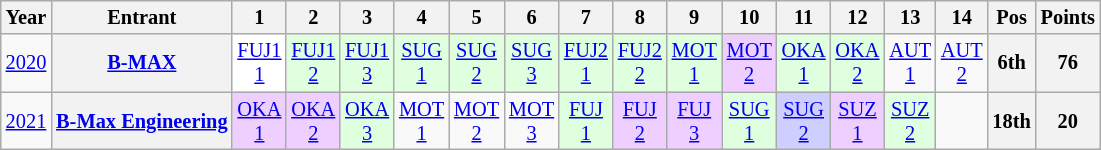<table class="wikitable" style="text-align:center; font-size:85%">
<tr>
<th>Year</th>
<th>Entrant</th>
<th>1</th>
<th>2</th>
<th>3</th>
<th>4</th>
<th>5</th>
<th>6</th>
<th>7</th>
<th>8</th>
<th>9</th>
<th>10</th>
<th>11</th>
<th>12</th>
<th>13</th>
<th>14</th>
<th>Pos</th>
<th>Points</th>
</tr>
<tr>
<td><a href='#'>2020</a></td>
<th nowrap><a href='#'>B-MAX</a></th>
<td style="background:#FFFFFF;"><a href='#'>FUJ1<br>1</a><br></td>
<td style="background:#DFFFDF;"><a href='#'>FUJ1<br>2</a><br></td>
<td style="background:#DFFFDF;"><a href='#'>FUJ1<br>3</a><br></td>
<td style="background:#DFFFDF;"><a href='#'>SUG<br>1</a><br></td>
<td style="background:#DFFFDF;"><a href='#'>SUG<br>2</a><br></td>
<td style="background:#DFFFDF;"><a href='#'>SUG<br>3</a><br></td>
<td style="background:#DFFFDF;"><a href='#'>FUJ2<br>1</a><br></td>
<td style="background:#DFFFDF;"><a href='#'>FUJ2<br>2</a><br></td>
<td style="background:#DFFFDF;"><a href='#'>MOT<br>1</a><br></td>
<td style="background:#EFCFFF;"><a href='#'>MOT<br>2</a><br></td>
<td style="background:#DFFFDF;"><a href='#'>OKA<br>1</a><br></td>
<td style="background:#DFFFDF;"><a href='#'>OKA<br>2</a><br></td>
<td style="background:#;"><a href='#'>AUT<br>1</a></td>
<td style="background:#;"><a href='#'>AUT<br>2</a></td>
<th>6th</th>
<th>76</th>
</tr>
<tr>
<td><a href='#'>2021</a></td>
<th nowrap><a href='#'>B-Max Engineering</a></th>
<td style="background:#EFCFFF;"><a href='#'>OKA<br>1</a><br></td>
<td style="background:#EFCFFF;"><a href='#'>OKA<br>2</a><br></td>
<td style="background:#DFFFDF;"><a href='#'>OKA<br>3</a><br></td>
<td style="background:#;"><a href='#'>MOT<br>1</a></td>
<td style="background:#;"><a href='#'>MOT<br>2</a></td>
<td style="background:#;"><a href='#'>MOT<br>3</a></td>
<td style="background:#DFFFDF;"><a href='#'>FUJ<br>1</a><br></td>
<td style="background:#EFCFFF;"><a href='#'>FUJ<br>2</a><br></td>
<td style="background:#EFCFFF;"><a href='#'>FUJ<br>3</a><br></td>
<td style="background:#DFFFDF;"><a href='#'>SUG<br>1</a><br></td>
<td style="background:#CFCFFF;"><a href='#'>SUG<br>2</a><br></td>
<td style="background:#EFCFFF;"><a href='#'>SUZ<br>1</a><br></td>
<td style="background:#DFFFDF;"><a href='#'>SUZ<br>2</a><br></td>
<td></td>
<th>18th</th>
<th>20</th>
</tr>
</table>
